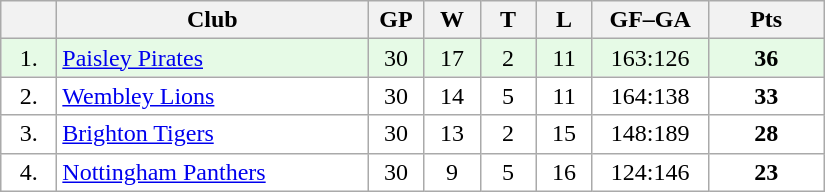<table class="wikitable">
<tr>
<th width="30"></th>
<th width="200">Club</th>
<th width="30">GP</th>
<th width="30">W</th>
<th width="30">T</th>
<th width="30">L</th>
<th width="70">GF–GA</th>
<th width="70">Pts</th>
</tr>
<tr bgcolor="#e6fae6" align="center">
<td>1.</td>
<td align="left"><a href='#'>Paisley Pirates</a></td>
<td>30</td>
<td>17</td>
<td>2</td>
<td>11</td>
<td>163:126</td>
<td><strong>36</strong></td>
</tr>
<tr bgcolor="#FFFFFF" align="center">
<td>2.</td>
<td align="left"><a href='#'>Wembley Lions</a></td>
<td>30</td>
<td>14</td>
<td>5</td>
<td>11</td>
<td>164:138</td>
<td><strong>33</strong></td>
</tr>
<tr bgcolor="#FFFFFF" align="center">
<td>3.</td>
<td align="left"><a href='#'>Brighton Tigers</a></td>
<td>30</td>
<td>13</td>
<td>2</td>
<td>15</td>
<td>148:189</td>
<td><strong>28</strong></td>
</tr>
<tr bgcolor="#FFFFFF" align="center">
<td>4.</td>
<td align="left"><a href='#'>Nottingham Panthers</a></td>
<td>30</td>
<td>9</td>
<td>5</td>
<td>16</td>
<td>124:146</td>
<td><strong>23</strong></td>
</tr>
</table>
